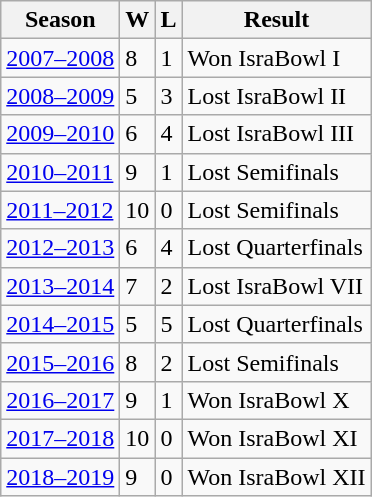<table class="wikitable">
<tr>
<th>Season</th>
<th>W</th>
<th>L</th>
<th>Result</th>
</tr>
<tr>
<td><a href='#'>2007–2008</a></td>
<td>8</td>
<td>1</td>
<td>Won IsraBowl I</td>
</tr>
<tr>
<td><a href='#'>2008–2009</a></td>
<td>5</td>
<td>3</td>
<td>Lost IsraBowl II</td>
</tr>
<tr>
<td><a href='#'>2009–2010</a></td>
<td>6</td>
<td>4</td>
<td>Lost IsraBowl III</td>
</tr>
<tr>
<td><a href='#'>2010–2011</a></td>
<td>9</td>
<td>1</td>
<td>Lost Semifinals</td>
</tr>
<tr>
<td><a href='#'>2011–2012</a></td>
<td>10</td>
<td>0</td>
<td>Lost Semifinals</td>
</tr>
<tr>
<td><a href='#'>2012–2013</a></td>
<td>6</td>
<td>4</td>
<td>Lost Quarterfinals</td>
</tr>
<tr>
<td><a href='#'>2013–2014</a></td>
<td>7</td>
<td>2</td>
<td>Lost IsraBowl VII</td>
</tr>
<tr>
<td><a href='#'>2014–2015</a></td>
<td>5</td>
<td>5</td>
<td>Lost Quarterfinals</td>
</tr>
<tr>
<td><a href='#'>2015–2016</a></td>
<td>8</td>
<td>2</td>
<td>Lost Semifinals</td>
</tr>
<tr>
<td><a href='#'>2016–2017</a></td>
<td>9</td>
<td>1</td>
<td>Won IsraBowl X</td>
</tr>
<tr>
<td><a href='#'>2017–2018</a></td>
<td>10</td>
<td>0</td>
<td>Won IsraBowl XI</td>
</tr>
<tr>
<td><a href='#'>2018–2019</a></td>
<td>9</td>
<td>0</td>
<td>Won IsraBowl XII</td>
</tr>
</table>
